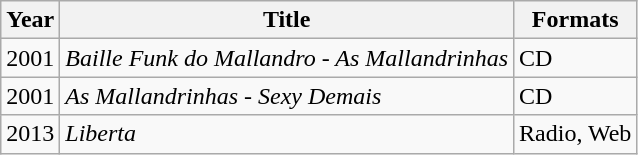<table class="wikitable">
<tr>
<th>Year</th>
<th>Title</th>
<th>Formats</th>
</tr>
<tr>
<td>2001</td>
<td><em>Baille Funk do Mallandro - As Mallandrinhas</em></td>
<td>CD</td>
</tr>
<tr>
<td>2001</td>
<td><em>As Mallandrinhas - Sexy Demais</em></td>
<td>CD</td>
</tr>
<tr>
<td>2013</td>
<td><em>Liberta</em></td>
<td>Radio, Web</td>
</tr>
</table>
